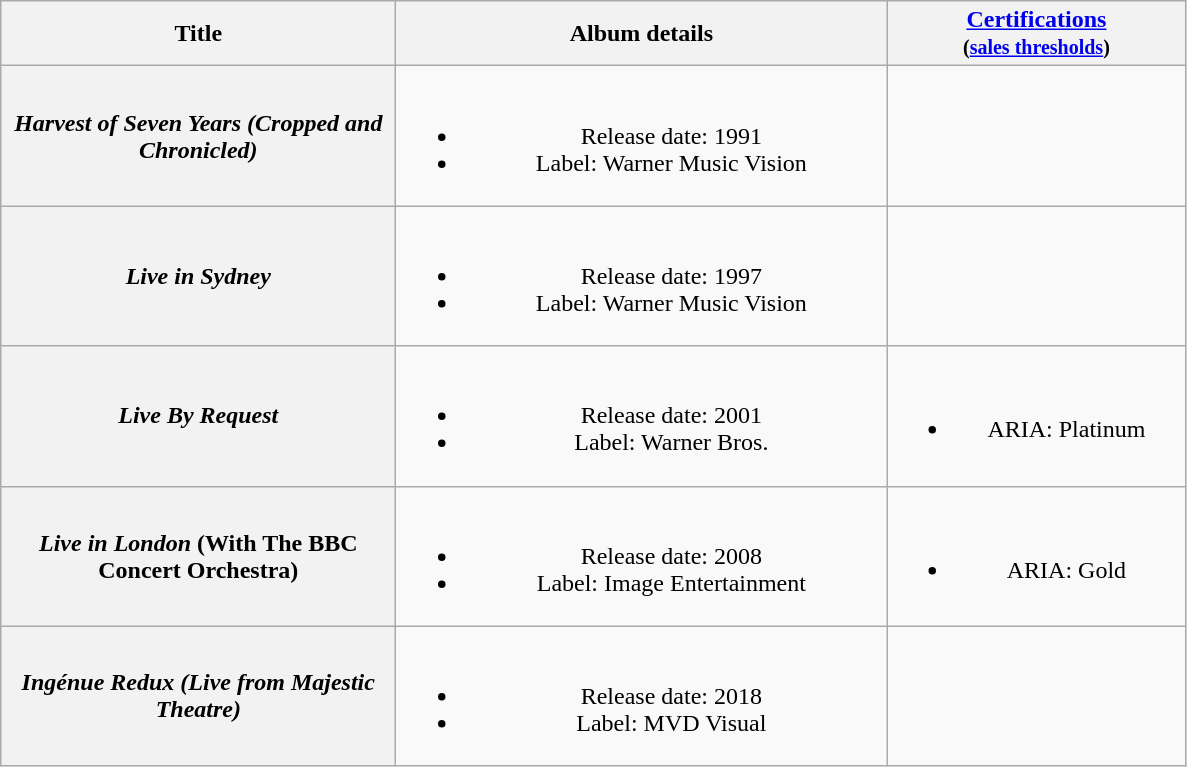<table class="wikitable plainrowheaders" style="text-align:center;">
<tr>
<th rowspan="1" style="width:16em;">Title</th>
<th rowspan="1" style="width:20em;">Album details</th>
<th rowspan="1" style="width:12em;"><a href='#'>Certifications</a><br><small>(<a href='#'>sales thresholds</a>)</small></th>
</tr>
<tr>
<th scope="row"><em>Harvest of Seven Years (Cropped and Chronicled)</em></th>
<td><br><ul><li>Release date: 1991</li><li>Label: Warner Music Vision</li></ul></td>
<td></td>
</tr>
<tr>
<th scope="row"><em>Live in Sydney</em></th>
<td><br><ul><li>Release date: 1997</li><li>Label: Warner Music Vision</li></ul></td>
<td></td>
</tr>
<tr>
<th scope="row"><em>Live By Request</em></th>
<td><br><ul><li>Release date: 2001</li><li>Label: Warner Bros.</li></ul></td>
<td><br><ul><li>ARIA: Platinum</li></ul></td>
</tr>
<tr>
<th scope="row"><em>Live in London</em> (With The BBC Concert Orchestra)</th>
<td><br><ul><li>Release date: 2008</li><li>Label: Image Entertainment</li></ul></td>
<td><br><ul><li>ARIA: Gold</li></ul></td>
</tr>
<tr>
<th scope="row"><em>Ingénue Redux (Live from Majestic Theatre)</em></th>
<td><br><ul><li>Release date: 2018</li><li>Label: MVD Visual</li></ul></td>
<td></td>
</tr>
</table>
